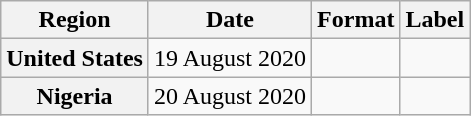<table class="wikitable plainrowheaders">
<tr>
<th scope="col">Region</th>
<th scope="col">Date</th>
<th scope="col">Format</th>
<th scope="col">Label</th>
</tr>
<tr>
<th scope="row">United States</th>
<td>19 August 2020</td>
<td></td>
<td></td>
</tr>
<tr>
<th scope="row">Nigeria</th>
<td>20 August 2020</td>
<td></td>
<td></td>
</tr>
</table>
